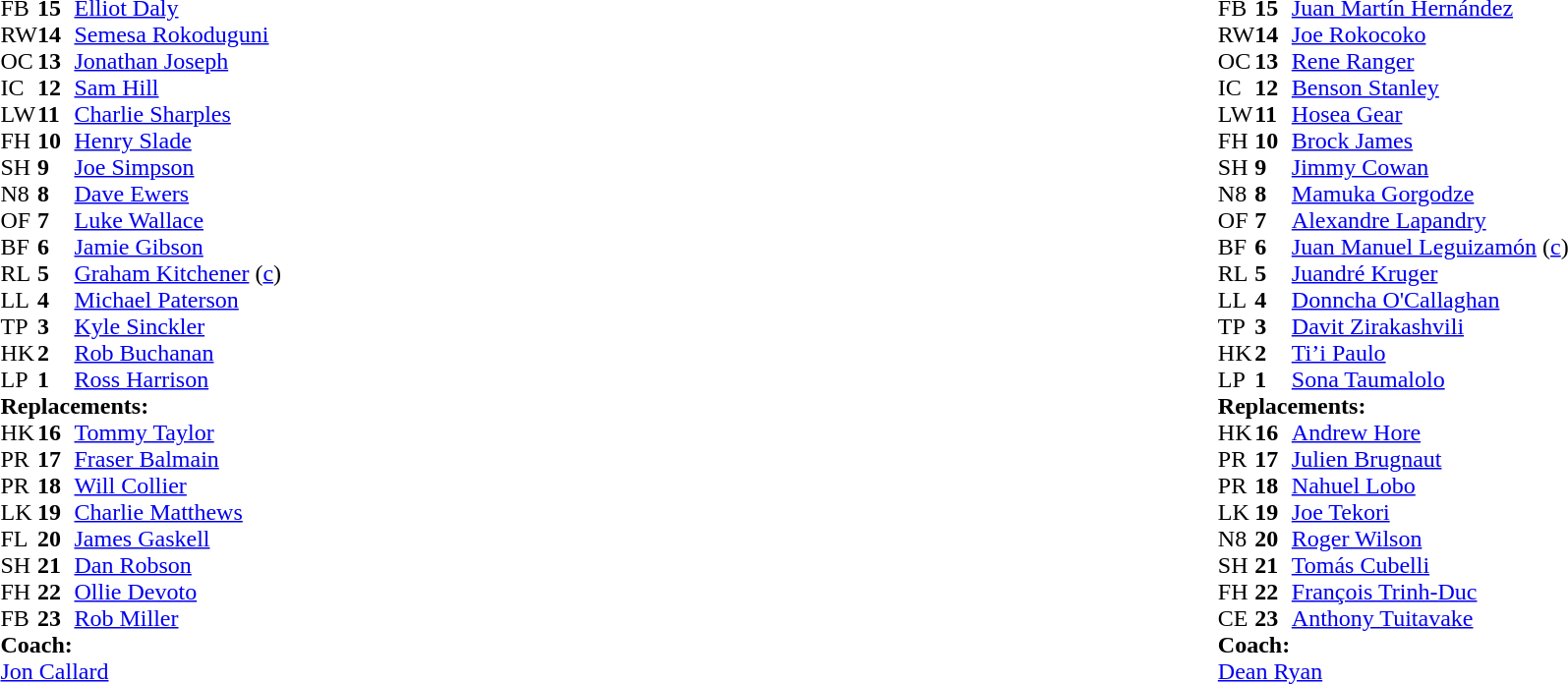<table style="width:100%;">
<tr>
<td style="vertical-align:top; width:50%"><br><table cellspacing="0" cellpadding="0">
<tr>
<th width="25"></th>
<th width="25"></th>
</tr>
<tr>
<td>FB</td>
<td><strong>15</strong></td>
<td><a href='#'>Elliot Daly</a></td>
</tr>
<tr>
<td>RW</td>
<td><strong>14</strong></td>
<td><a href='#'>Semesa Rokoduguni</a></td>
</tr>
<tr>
<td>OC</td>
<td><strong>13</strong></td>
<td><a href='#'>Jonathan Joseph</a></td>
<td></td>
<td></td>
<td></td>
<td></td>
</tr>
<tr>
<td>IC</td>
<td><strong>12</strong></td>
<td><a href='#'>Sam Hill</a></td>
</tr>
<tr>
<td>LW</td>
<td><strong>11</strong></td>
<td><a href='#'>Charlie Sharples</a></td>
<td></td>
<td></td>
</tr>
<tr>
<td>FH</td>
<td><strong>10</strong></td>
<td><a href='#'>Henry Slade</a></td>
<td></td>
<td colspan=2></td>
</tr>
<tr>
<td>SH</td>
<td><strong>9</strong></td>
<td><a href='#'>Joe Simpson</a></td>
<td></td>
<td></td>
</tr>
<tr>
<td>N8</td>
<td><strong>8</strong></td>
<td><a href='#'>Dave Ewers</a></td>
<td></td>
<td></td>
<td></td>
<td></td>
</tr>
<tr>
<td>OF</td>
<td><strong>7</strong></td>
<td><a href='#'>Luke Wallace</a></td>
</tr>
<tr>
<td>BF</td>
<td><strong>6</strong></td>
<td><a href='#'>Jamie Gibson</a></td>
<td></td>
<td></td>
</tr>
<tr>
<td>RL</td>
<td><strong>5</strong></td>
<td><a href='#'>Graham Kitchener</a> (<a href='#'>c</a>)</td>
</tr>
<tr>
<td>LL</td>
<td><strong>4</strong></td>
<td><a href='#'>Michael Paterson</a></td>
<td></td>
<td></td>
<td></td>
</tr>
<tr>
<td>TP</td>
<td><strong>3</strong></td>
<td><a href='#'>Kyle Sinckler</a></td>
<td></td>
<td></td>
</tr>
<tr>
<td>HK</td>
<td><strong>2</strong></td>
<td><a href='#'>Rob Buchanan</a></td>
<td></td>
<td></td>
<td></td>
</tr>
<tr>
<td>LP</td>
<td><strong>1</strong></td>
<td><a href='#'>Ross Harrison</a></td>
<td></td>
<td></td>
</tr>
<tr>
<td colspan=3><strong>Replacements:</strong></td>
</tr>
<tr>
<td>HK</td>
<td><strong>16</strong></td>
<td><a href='#'>Tommy Taylor</a></td>
<td></td>
<td></td>
<td></td>
</tr>
<tr>
<td>PR</td>
<td><strong>17</strong></td>
<td><a href='#'>Fraser Balmain</a></td>
<td></td>
<td></td>
</tr>
<tr>
<td>PR</td>
<td><strong>18</strong></td>
<td><a href='#'>Will Collier</a></td>
<td></td>
<td></td>
</tr>
<tr>
<td>LK</td>
<td><strong>19</strong></td>
<td><a href='#'>Charlie Matthews</a></td>
<td></td>
<td></td>
<td></td>
<td></td>
</tr>
<tr>
<td>FL</td>
<td><strong>20</strong></td>
<td><a href='#'>James Gaskell</a></td>
<td></td>
<td></td>
</tr>
<tr>
<td>SH</td>
<td><strong>21</strong></td>
<td><a href='#'>Dan Robson</a></td>
<td></td>
<td></td>
</tr>
<tr>
<td>FH</td>
<td><strong>22</strong></td>
<td><a href='#'>Ollie Devoto</a></td>
<td></td>
<td></td>
<td></td>
<td></td>
</tr>
<tr>
<td>FB</td>
<td><strong>23</strong></td>
<td><a href='#'>Rob Miller</a></td>
<td></td>
<td></td>
</tr>
<tr>
<td colspan=3><strong>Coach:</strong></td>
</tr>
<tr>
<td colspan="4"> <a href='#'>Jon Callard</a></td>
</tr>
</table>
</td>
<td style="vertical-align:top; width:50%"><br><table cellspacing="0" cellpadding="0" style="margin:auto">
<tr>
<th width="25"></th>
<th width="25"></th>
</tr>
<tr>
<td>FB</td>
<td><strong>15</strong></td>
<td> <a href='#'>Juan Martín Hernández</a></td>
</tr>
<tr>
<td>RW</td>
<td><strong>14</strong></td>
<td> <a href='#'>Joe Rokocoko</a></td>
<td></td>
<td></td>
</tr>
<tr>
<td>OC</td>
<td><strong>13</strong></td>
<td> <a href='#'>Rene Ranger</a></td>
</tr>
<tr>
<td>IC</td>
<td><strong>12</strong></td>
<td> <a href='#'>Benson Stanley</a></td>
</tr>
<tr>
<td>LW</td>
<td><strong>11</strong></td>
<td> <a href='#'>Hosea Gear</a></td>
</tr>
<tr>
<td>FH</td>
<td><strong>10</strong></td>
<td> <a href='#'>Brock James</a></td>
<td></td>
<td></td>
</tr>
<tr>
<td>SH</td>
<td><strong>9</strong></td>
<td> <a href='#'>Jimmy Cowan</a></td>
<td></td>
<td></td>
<td></td>
</tr>
<tr>
<td>N8</td>
<td><strong>8</strong></td>
<td> <a href='#'>Mamuka Gorgodze</a></td>
</tr>
<tr>
<td>OF</td>
<td><strong>7</strong></td>
<td> <a href='#'>Alexandre Lapandry</a></td>
<td></td>
<td></td>
</tr>
<tr>
<td>BF</td>
<td><strong>6</strong></td>
<td> <a href='#'>Juan Manuel Leguizamón</a> (<a href='#'>c</a>)</td>
</tr>
<tr>
<td>RL</td>
<td><strong>5</strong></td>
<td> <a href='#'>Juandré Kruger</a></td>
</tr>
<tr>
<td>LL</td>
<td><strong>4</strong></td>
<td> <a href='#'>Donncha O'Callaghan</a></td>
<td></td>
<td></td>
</tr>
<tr>
<td>TP</td>
<td><strong>3</strong></td>
<td> <a href='#'>Davit Zirakashvili</a></td>
<td></td>
<td></td>
</tr>
<tr>
<td>HK</td>
<td><strong>2</strong></td>
<td> <a href='#'>Ti’i Paulo</a></td>
<td></td>
<td></td>
</tr>
<tr>
<td>LP</td>
<td><strong>1</strong></td>
<td> <a href='#'>Sona Taumalolo</a></td>
<td></td>
<td></td>
</tr>
<tr>
<td colspan=3><strong>Replacements:</strong></td>
</tr>
<tr>
<td>HK</td>
<td><strong>16</strong></td>
<td> <a href='#'>Andrew Hore</a></td>
<td></td>
<td></td>
</tr>
<tr>
<td>PR</td>
<td><strong>17</strong></td>
<td> <a href='#'>Julien Brugnaut</a></td>
<td></td>
<td></td>
</tr>
<tr>
<td>PR</td>
<td><strong>18</strong></td>
<td> <a href='#'>Nahuel Lobo</a></td>
<td></td>
<td></td>
</tr>
<tr>
<td>LK</td>
<td><strong>19</strong></td>
<td> <a href='#'>Joe Tekori</a></td>
<td></td>
<td></td>
</tr>
<tr>
<td>N8</td>
<td><strong>20</strong></td>
<td> <a href='#'>Roger Wilson</a></td>
<td></td>
<td></td>
</tr>
<tr>
<td>SH</td>
<td><strong>21</strong></td>
<td> <a href='#'>Tomás Cubelli</a></td>
<td></td>
<td></td>
<td></td>
</tr>
<tr>
<td>FH</td>
<td><strong>22</strong></td>
<td> <a href='#'>François Trinh-Duc</a></td>
<td></td>
<td></td>
</tr>
<tr>
<td>CE</td>
<td><strong>23</strong></td>
<td> <a href='#'>Anthony Tuitavake</a></td>
<td></td>
<td></td>
</tr>
<tr>
<td colspan=3><strong>Coach:</strong></td>
</tr>
<tr>
<td colspan="4"> <a href='#'>Dean Ryan</a></td>
</tr>
</table>
</td>
</tr>
</table>
